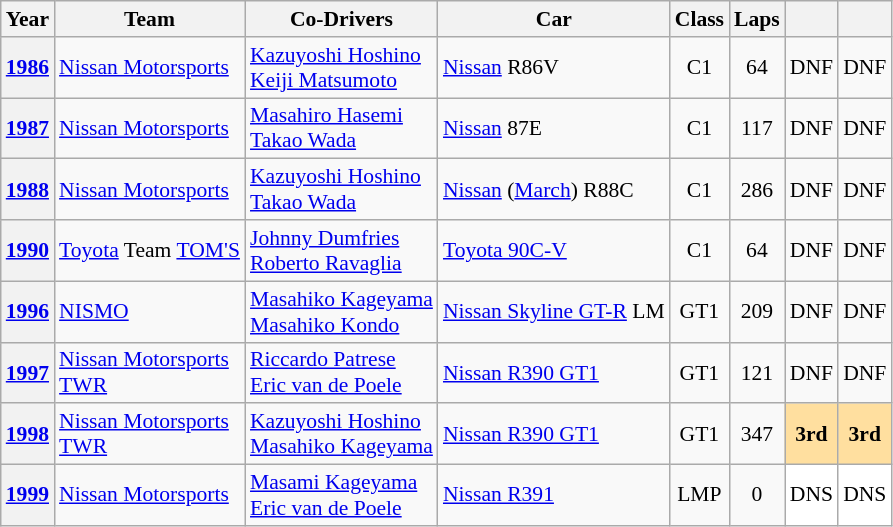<table class="wikitable" style="text-align:center; font-size:90%">
<tr>
<th>Year</th>
<th>Team</th>
<th>Co-Drivers</th>
<th>Car</th>
<th>Class</th>
<th>Laps</th>
<th></th>
<th></th>
</tr>
<tr>
<th><a href='#'>1986</a></th>
<td align="left" nowrap> <a href='#'>Nissan Motorsports</a></td>
<td align="left" nowrap> <a href='#'>Kazuyoshi Hoshino</a><br> <a href='#'>Keiji Matsumoto</a></td>
<td align="left" nowrap><a href='#'>Nissan</a> R86V</td>
<td>C1</td>
<td>64</td>
<td>DNF</td>
<td>DNF</td>
</tr>
<tr>
<th><a href='#'>1987</a></th>
<td align="left" nowrap> <a href='#'>Nissan Motorsports</a></td>
<td align="left" nowrap> <a href='#'>Masahiro Hasemi</a><br> <a href='#'>Takao Wada</a></td>
<td align="left" nowrap><a href='#'>Nissan</a> 87E</td>
<td>C1</td>
<td>117</td>
<td>DNF</td>
<td>DNF</td>
</tr>
<tr>
<th><a href='#'>1988</a></th>
<td align="left" nowrap> <a href='#'>Nissan Motorsports</a></td>
<td align="left" nowrap> <a href='#'>Kazuyoshi Hoshino</a><br> <a href='#'>Takao Wada</a></td>
<td align="left" nowrap><a href='#'>Nissan</a> (<a href='#'>March</a>) R88C</td>
<td>C1</td>
<td>286</td>
<td>DNF</td>
<td>DNF</td>
</tr>
<tr>
<th><a href='#'>1990</a></th>
<td align="left" nowrap> <a href='#'>Toyota</a> Team <a href='#'>TOM'S</a></td>
<td align="left" nowrap> <a href='#'>Johnny Dumfries</a><br> <a href='#'>Roberto Ravaglia</a></td>
<td align="left" nowrap><a href='#'>Toyota 90C-V</a></td>
<td>C1</td>
<td>64</td>
<td>DNF</td>
<td>DNF</td>
</tr>
<tr>
<th><a href='#'>1996</a></th>
<td align="left" nowrap> <a href='#'>NISMO</a></td>
<td align="left" nowrap> <a href='#'>Masahiko Kageyama</a><br> <a href='#'>Masahiko Kondo</a></td>
<td align="left" nowrap><a href='#'>Nissan Skyline GT-R</a> LM</td>
<td>GT1</td>
<td>209</td>
<td>DNF</td>
<td>DNF</td>
</tr>
<tr>
<th><a href='#'>1997</a></th>
<td align="left" nowrap> <a href='#'>Nissan Motorsports</a><br> <a href='#'>TWR</a></td>
<td align="left" nowrap> <a href='#'>Riccardo Patrese</a><br> <a href='#'>Eric van de Poele</a></td>
<td align="left" nowrap><a href='#'>Nissan R390 GT1</a></td>
<td>GT1</td>
<td>121</td>
<td>DNF</td>
<td>DNF</td>
</tr>
<tr>
<th><a href='#'>1998</a></th>
<td align="left" nowrap> <a href='#'>Nissan Motorsports</a><br> <a href='#'>TWR</a></td>
<td align="left" nowrap> <a href='#'>Kazuyoshi Hoshino</a><br> <a href='#'>Masahiko Kageyama</a></td>
<td align="left" nowrap><a href='#'>Nissan R390 GT1</a></td>
<td>GT1</td>
<td>347</td>
<td style="background:#FFDF9F;"><strong>3rd</strong></td>
<td style="background:#FFDF9F;"><strong>3rd</strong></td>
</tr>
<tr>
<th><a href='#'>1999</a></th>
<td align="left" nowrap> <a href='#'>Nissan Motorsports</a></td>
<td align="left" nowrap> <a href='#'>Masami Kageyama</a><br> <a href='#'>Eric van de Poele</a></td>
<td align="left" nowrap><a href='#'>Nissan R391</a></td>
<td>LMP</td>
<td>0</td>
<td style="background:#FFFFFF;">DNS</td>
<td style="background:#FFFFFF;">DNS</td>
</tr>
</table>
